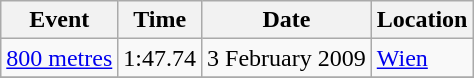<table class="wikitable" |>
<tr>
<th>Event</th>
<th>Time</th>
<th>Date</th>
<th>Location</th>
</tr>
<tr>
<td><a href='#'>800 metres</a></td>
<td align=right>1:47.74</td>
<td align=right>3 February 2009</td>
<td><a href='#'>Wien</a></td>
</tr>
<tr>
</tr>
</table>
